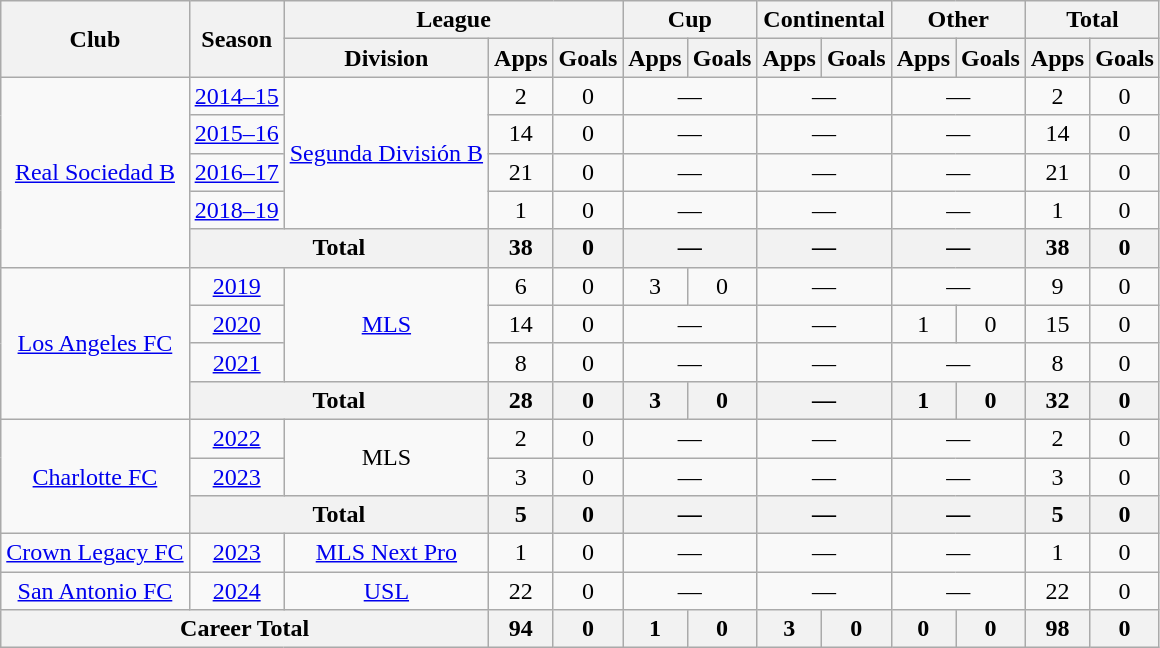<table class="wikitable" style="text-align:center">
<tr>
<th rowspan="2">Club</th>
<th rowspan="2">Season</th>
<th colspan="3">League</th>
<th colspan="2">Cup</th>
<th colspan="2">Continental</th>
<th colspan="2">Other</th>
<th colspan="2">Total</th>
</tr>
<tr>
<th>Division</th>
<th>Apps</th>
<th>Goals</th>
<th>Apps</th>
<th>Goals</th>
<th>Apps</th>
<th>Goals</th>
<th>Apps</th>
<th>Goals</th>
<th>Apps</th>
<th>Goals</th>
</tr>
<tr>
<td rowspan="5"><a href='#'>Real Sociedad B</a></td>
<td><a href='#'>2014–15</a></td>
<td rowspan="4"><a href='#'>Segunda División B</a></td>
<td>2</td>
<td>0</td>
<td colspan="2">—</td>
<td colspan="2">—</td>
<td colspan="2">—</td>
<td>2</td>
<td>0</td>
</tr>
<tr>
<td><a href='#'>2015–16</a></td>
<td>14</td>
<td>0</td>
<td colspan="2">—</td>
<td colspan="2">—</td>
<td colspan="2">—</td>
<td>14</td>
<td>0</td>
</tr>
<tr>
<td><a href='#'>2016–17</a></td>
<td>21</td>
<td>0</td>
<td colspan="2">—</td>
<td colspan="2">—</td>
<td colspan="2">—</td>
<td>21</td>
<td>0</td>
</tr>
<tr>
<td><a href='#'>2018–19</a></td>
<td>1</td>
<td>0</td>
<td colspan="2">—</td>
<td colspan="2">—</td>
<td colspan="2">—</td>
<td>1</td>
<td>0</td>
</tr>
<tr>
<th colspan="2">Total</th>
<th>38</th>
<th>0</th>
<th colspan="2">—</th>
<th colspan="2">—</th>
<th colspan="2">—</th>
<th>38</th>
<th>0</th>
</tr>
<tr>
<td rowspan="4"><a href='#'>Los Angeles FC</a></td>
<td><a href='#'>2019</a></td>
<td rowspan="3"><a href='#'>MLS</a></td>
<td>6</td>
<td>0</td>
<td>3</td>
<td>0</td>
<td colspan="2">—</td>
<td colspan="2">—</td>
<td>9</td>
<td>0</td>
</tr>
<tr>
<td><a href='#'>2020</a></td>
<td>14</td>
<td>0</td>
<td colspan="2">—</td>
<td colspan="2">—</td>
<td>1</td>
<td>0</td>
<td>15</td>
<td>0</td>
</tr>
<tr>
<td><a href='#'>2021</a></td>
<td>8</td>
<td>0</td>
<td colspan="2">—</td>
<td colspan="2">—</td>
<td colspan="2">—</td>
<td>8</td>
<td>0</td>
</tr>
<tr>
<th colspan="2">Total</th>
<th>28</th>
<th>0</th>
<th>3</th>
<th>0</th>
<th colspan="2">—</th>
<th>1</th>
<th>0</th>
<th>32</th>
<th>0</th>
</tr>
<tr>
<td rowspan="3"><a href='#'>Charlotte FC</a></td>
<td><a href='#'>2022</a></td>
<td rowspan="2">MLS</td>
<td>2</td>
<td>0</td>
<td colspan="2">—</td>
<td colspan="2">—</td>
<td colspan="2">—</td>
<td>2</td>
<td>0</td>
</tr>
<tr>
<td><a href='#'>2023</a></td>
<td>3</td>
<td>0</td>
<td colspan="2">—</td>
<td colspan="2">—</td>
<td colspan="2">—</td>
<td>3</td>
<td>0</td>
</tr>
<tr>
<th colspan="2">Total</th>
<th>5</th>
<th>0</th>
<th colspan="2">—</th>
<th colspan="2">—</th>
<th colspan="2">—</th>
<th>5</th>
<th>0</th>
</tr>
<tr>
<td><a href='#'>Crown Legacy FC</a></td>
<td><a href='#'>2023</a></td>
<td><a href='#'>MLS Next Pro</a></td>
<td>1</td>
<td>0</td>
<td colspan="2">—</td>
<td colspan="2">—</td>
<td colspan="2">—</td>
<td>1</td>
<td>0</td>
</tr>
<tr>
<td><a href='#'>San Antonio FC</a></td>
<td><a href='#'>2024</a></td>
<td><a href='#'>USL</a></td>
<td>22</td>
<td>0</td>
<td colspan="2">—</td>
<td colspan="2">—</td>
<td colspan="2">—</td>
<td>22</td>
<td>0</td>
</tr>
<tr>
<th colspan="3">Career Total</th>
<th>94</th>
<th>0</th>
<th>1</th>
<th>0</th>
<th>3</th>
<th>0</th>
<th>0</th>
<th>0</th>
<th>98</th>
<th>0</th>
</tr>
</table>
